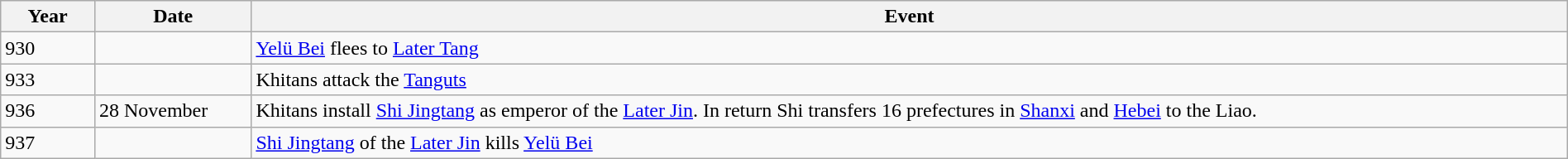<table class="wikitable" width="100%">
<tr>
<th style="width:6%">Year</th>
<th style="width:10%">Date</th>
<th>Event</th>
</tr>
<tr>
<td>930</td>
<td></td>
<td><a href='#'>Yelü Bei</a> flees to <a href='#'>Later Tang</a></td>
</tr>
<tr>
<td>933</td>
<td></td>
<td>Khitans attack the <a href='#'>Tanguts</a></td>
</tr>
<tr>
<td>936</td>
<td>28 November</td>
<td>Khitans install <a href='#'>Shi Jingtang</a> as emperor of the <a href='#'>Later Jin</a>. In return Shi transfers 16 prefectures in <a href='#'>Shanxi</a> and <a href='#'>Hebei</a> to the Liao.</td>
</tr>
<tr>
<td>937</td>
<td></td>
<td><a href='#'>Shi Jingtang</a> of the <a href='#'>Later Jin</a> kills <a href='#'>Yelü Bei</a></td>
</tr>
</table>
